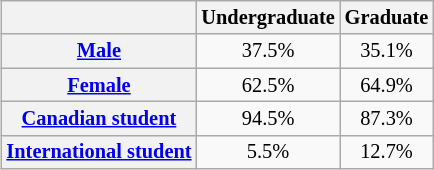<table style="text-align:center; float:right; font-size:85%; margin-left:2em; margin:10px" class="wikitable">
<tr>
<th></th>
<th>Undergraduate</th>
<th>Graduate</th>
</tr>
<tr>
<th><a href='#'>Male</a></th>
<td>37.5%</td>
<td>35.1%</td>
</tr>
<tr>
<th><a href='#'>Female</a></th>
<td>62.5%</td>
<td>64.9%</td>
</tr>
<tr>
<th><a href='#'>Canadian student</a></th>
<td>94.5%</td>
<td>87.3%</td>
</tr>
<tr>
<th><a href='#'>International student</a></th>
<td>5.5%</td>
<td>12.7%</td>
</tr>
</table>
